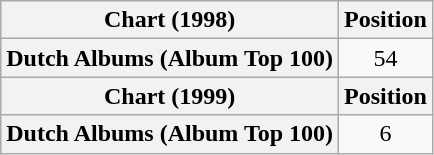<table class="wikitable plainrowheaders" style="text-align:center;">
<tr>
<th>Chart (1998)</th>
<th>Position</th>
</tr>
<tr>
<th scope="row">Dutch Albums (Album Top 100)</th>
<td>54</td>
</tr>
<tr>
<th>Chart (1999)</th>
<th>Position</th>
</tr>
<tr>
<th scope="row">Dutch Albums (Album Top 100)</th>
<td>6</td>
</tr>
</table>
